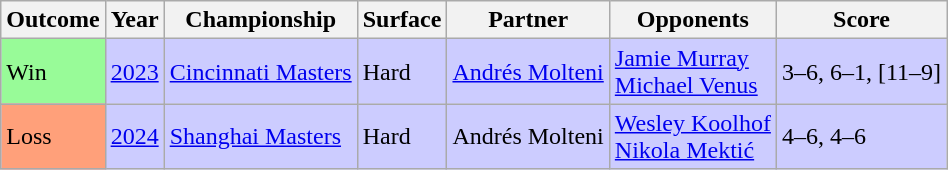<table class="sortable wikitable">
<tr>
<th>Outcome</th>
<th>Year</th>
<th>Championship</th>
<th>Surface</th>
<th>Partner</th>
<th>Opponents</th>
<th class="unsortable">Score</th>
</tr>
<tr bgcolor=ccccff>
<td bgcolor=98fb98>Win</td>
<td><a href='#'>2023</a></td>
<td><a href='#'>Cincinnati Masters</a></td>
<td>Hard</td>
<td> <a href='#'>Andrés Molteni</a></td>
<td> <a href='#'>Jamie Murray</a> <br> <a href='#'>Michael Venus</a></td>
<td>3–6, 6–1, [11–9]</td>
</tr>
<tr style="background:#ccf;">
<td style="background:#ffa07a;">Loss</td>
<td><a href='#'>2024</a></td>
<td><a href='#'>Shanghai Masters</a></td>
<td>Hard</td>
<td> Andrés Molteni</td>
<td> <a href='#'>Wesley Koolhof</a><br> <a href='#'>Nikola Mektić</a></td>
<td>4–6, 4–6</td>
</tr>
</table>
